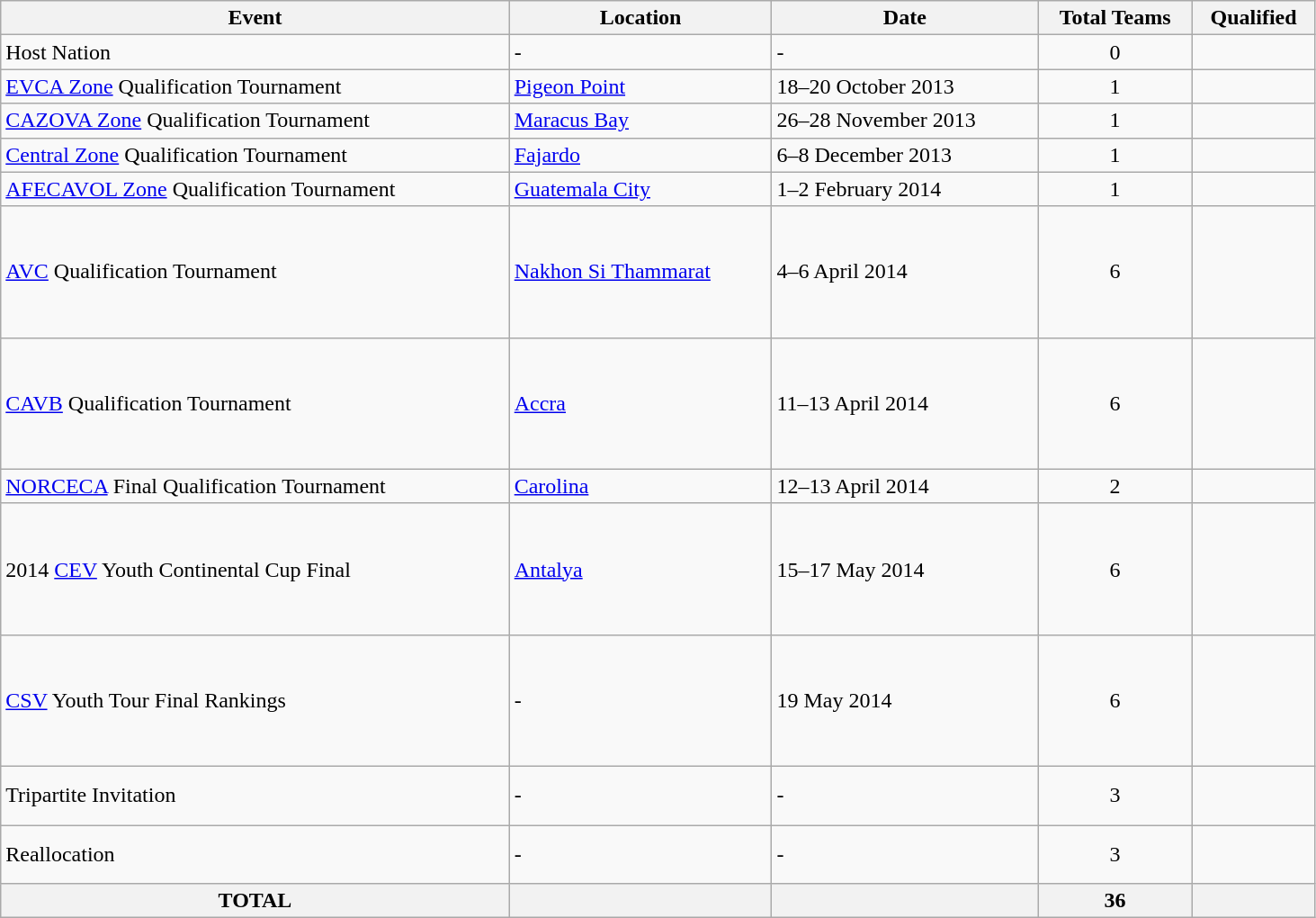<table class="wikitable" width=975>
<tr>
<th>Event</th>
<th>Location</th>
<th>Date</th>
<th>Total Teams</th>
<th>Qualified</th>
</tr>
<tr>
<td>Host Nation</td>
<td>-</td>
<td>-</td>
<td align="center">0</td>
<td><s></s></td>
</tr>
<tr>
<td><a href='#'>EVCA Zone</a> Qualification Tournament</td>
<td> <a href='#'>Pigeon Point</a></td>
<td>18–20 October 2013</td>
<td align="center">1</td>
<td></td>
</tr>
<tr>
<td><a href='#'>CAZOVA Zone</a> Qualification Tournament</td>
<td> <a href='#'>Maracus Bay</a></td>
<td>26–28 November 2013</td>
<td align="center">1</td>
<td></td>
</tr>
<tr>
<td><a href='#'>Central Zone</a> Qualification Tournament</td>
<td> <a href='#'>Fajardo</a></td>
<td>6–8 December 2013</td>
<td align="center">1</td>
<td></td>
</tr>
<tr>
<td><a href='#'>AFECAVOL Zone</a> Qualification Tournament</td>
<td> <a href='#'>Guatemala City</a></td>
<td>1–2 February 2014</td>
<td align="center">1</td>
<td></td>
</tr>
<tr>
<td><a href='#'>AVC</a> Qualification Tournament</td>
<td> <a href='#'>Nakhon Si Thammarat</a></td>
<td>4–6 April 2014</td>
<td align="center">6</td>
<td><br><br><br><br><br></td>
</tr>
<tr>
<td><a href='#'>CAVB</a> Qualification Tournament</td>
<td> <a href='#'>Accra</a></td>
<td>11–13 April 2014</td>
<td align="center">6</td>
<td><br><br><br><br><br></td>
</tr>
<tr>
<td><a href='#'>NORCECA</a> Final  Qualification Tournament</td>
<td> <a href='#'>Carolina</a></td>
<td>12–13 April 2014</td>
<td align="center">2</td>
<td><br></td>
</tr>
<tr>
<td>2014 <a href='#'>CEV</a> Youth Continental Cup Final</td>
<td> <a href='#'>Antalya</a></td>
<td>15–17 May 2014</td>
<td align="center">6</td>
<td><br><br><br><br><br></td>
</tr>
<tr>
<td><a href='#'>CSV</a> Youth Tour Final Rankings</td>
<td>-</td>
<td>19 May 2014</td>
<td align="center">6</td>
<td><br><br><br><br><br></td>
</tr>
<tr>
<td>Tripartite Invitation</td>
<td>-</td>
<td>-</td>
<td align="center">3</td>
<td><br><br></td>
</tr>
<tr>
<td>Reallocation</td>
<td>-</td>
<td>-</td>
<td align="center">3</td>
<td><br><br></td>
</tr>
<tr>
<th>TOTAL</th>
<th></th>
<th></th>
<th>36</th>
<th></th>
</tr>
</table>
